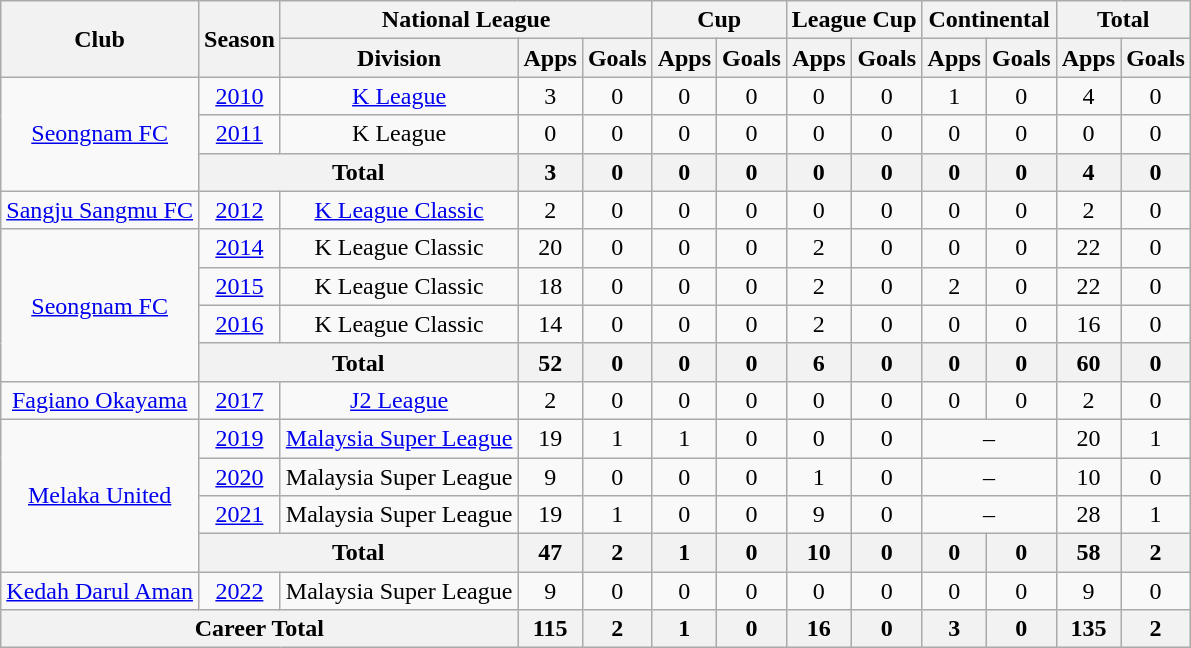<table class="wikitable" style="text-align: center;">
<tr>
<th rowspan="2">Club</th>
<th rowspan="2">Season</th>
<th colspan="3">National League</th>
<th colspan="2">Cup</th>
<th colspan="2">League Cup</th>
<th colspan="2">Continental</th>
<th colspan="2">Total</th>
</tr>
<tr>
<th>Division</th>
<th>Apps</th>
<th>Goals</th>
<th>Apps</th>
<th>Goals</th>
<th>Apps</th>
<th>Goals</th>
<th>Apps</th>
<th>Goals</th>
<th>Apps</th>
<th>Goals</th>
</tr>
<tr>
<td rowspan="3"><a href='#'>Seongnam FC</a></td>
<td><a href='#'>2010</a></td>
<td><a href='#'>K League</a></td>
<td>3</td>
<td>0</td>
<td>0</td>
<td>0</td>
<td>0</td>
<td>0</td>
<td>1</td>
<td>0</td>
<td>4</td>
<td>0</td>
</tr>
<tr>
<td><a href='#'>2011</a></td>
<td>K League</td>
<td>0</td>
<td>0</td>
<td>0</td>
<td>0</td>
<td>0</td>
<td>0</td>
<td>0</td>
<td>0</td>
<td>0</td>
<td>0</td>
</tr>
<tr>
<th colspan="2">Total</th>
<th>3</th>
<th>0</th>
<th>0</th>
<th>0</th>
<th>0</th>
<th>0</th>
<th>0</th>
<th>0</th>
<th>4</th>
<th>0</th>
</tr>
<tr>
<td><a href='#'>Sangju Sangmu FC</a></td>
<td><a href='#'>2012</a></td>
<td><a href='#'>K League Classic</a></td>
<td>2</td>
<td>0</td>
<td>0</td>
<td>0</td>
<td>0</td>
<td>0</td>
<td>0</td>
<td>0</td>
<td>2</td>
<td>0</td>
</tr>
<tr>
<td rowspan="4"><a href='#'>Seongnam FC</a></td>
<td><a href='#'>2014</a></td>
<td>K League Classic</td>
<td>20</td>
<td>0</td>
<td>0</td>
<td>0</td>
<td>2</td>
<td>0</td>
<td>0</td>
<td>0</td>
<td>22</td>
<td>0</td>
</tr>
<tr>
<td><a href='#'>2015</a></td>
<td>K League Classic</td>
<td>18</td>
<td>0</td>
<td>0</td>
<td>0</td>
<td>2</td>
<td>0</td>
<td>2</td>
<td>0</td>
<td>22</td>
<td>0</td>
</tr>
<tr>
<td><a href='#'>2016</a></td>
<td>K League Classic</td>
<td>14</td>
<td>0</td>
<td>0</td>
<td>0</td>
<td>2</td>
<td>0</td>
<td>0</td>
<td>0</td>
<td>16</td>
<td>0</td>
</tr>
<tr>
<th colspan="2">Total</th>
<th>52</th>
<th>0</th>
<th>0</th>
<th>0</th>
<th>6</th>
<th>0</th>
<th>0</th>
<th>0</th>
<th>60</th>
<th>0</th>
</tr>
<tr>
<td><a href='#'>Fagiano Okayama</a></td>
<td><a href='#'>2017</a></td>
<td><a href='#'>J2 League</a></td>
<td>2</td>
<td>0</td>
<td>0</td>
<td>0</td>
<td>0</td>
<td>0</td>
<td>0</td>
<td>0</td>
<td>2</td>
<td>0</td>
</tr>
<tr>
<td rowspan="4"><a href='#'>Melaka United</a></td>
<td><a href='#'>2019</a></td>
<td><a href='#'>Malaysia Super League</a></td>
<td>19</td>
<td>1</td>
<td>1</td>
<td>0</td>
<td>0</td>
<td>0</td>
<td colspan="2">–</td>
<td>20</td>
<td>1</td>
</tr>
<tr>
<td><a href='#'>2020</a></td>
<td>Malaysia Super League</td>
<td>9</td>
<td>0</td>
<td>0</td>
<td>0</td>
<td>1</td>
<td>0</td>
<td colspan="2">–</td>
<td>10</td>
<td>0</td>
</tr>
<tr>
<td><a href='#'>2021</a></td>
<td>Malaysia Super League</td>
<td>19</td>
<td>1</td>
<td>0</td>
<td>0</td>
<td>9</td>
<td>0</td>
<td colspan="2">–</td>
<td>28</td>
<td>1</td>
</tr>
<tr>
<th colspan="2">Total</th>
<th>47</th>
<th>2</th>
<th>1</th>
<th>0</th>
<th>10</th>
<th>0</th>
<th>0</th>
<th>0</th>
<th>58</th>
<th>2</th>
</tr>
<tr>
<td><a href='#'>Kedah Darul Aman</a></td>
<td><a href='#'>2022</a></td>
<td>Malaysia Super League</td>
<td>9</td>
<td>0</td>
<td>0</td>
<td>0</td>
<td>0</td>
<td>0</td>
<td>0</td>
<td>0</td>
<td>9</td>
<td>0</td>
</tr>
<tr>
<th colspan="3">Career Total</th>
<th>115</th>
<th>2</th>
<th>1</th>
<th>0</th>
<th>16</th>
<th>0</th>
<th>3</th>
<th>0</th>
<th>135</th>
<th>2</th>
</tr>
</table>
